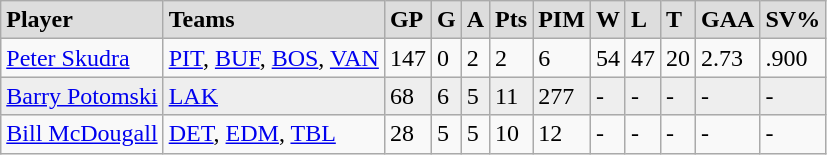<table class="wikitable">
<tr style="font-weight:bold; background-color:#dddddd;" |>
<td>Player</td>
<td>Teams</td>
<td>GP</td>
<td>G</td>
<td>A</td>
<td>Pts</td>
<td>PIM</td>
<td>W</td>
<td>L</td>
<td>T</td>
<td>GAA</td>
<td>SV%</td>
</tr>
<tr>
<td><a href='#'>Peter Skudra</a></td>
<td><a href='#'>PIT</a>, <a href='#'>BUF</a>, <a href='#'>BOS</a>, <a href='#'>VAN</a></td>
<td>147</td>
<td>0</td>
<td>2</td>
<td>2</td>
<td>6</td>
<td>54</td>
<td>47</td>
<td>20</td>
<td>2.73</td>
<td>.900</td>
</tr>
<tr bgcolor="#eeeeee">
<td><a href='#'>Barry Potomski</a></td>
<td><a href='#'>LAK</a></td>
<td>68</td>
<td>6</td>
<td>5</td>
<td>11</td>
<td>277</td>
<td>-</td>
<td>-</td>
<td>-</td>
<td>-</td>
<td>-</td>
</tr>
<tr>
<td><a href='#'>Bill McDougall</a></td>
<td><a href='#'>DET</a>, <a href='#'>EDM</a>, <a href='#'>TBL</a></td>
<td>28</td>
<td>5</td>
<td>5</td>
<td>10</td>
<td>12</td>
<td>-</td>
<td>-</td>
<td>-</td>
<td>-</td>
<td>-</td>
</tr>
</table>
